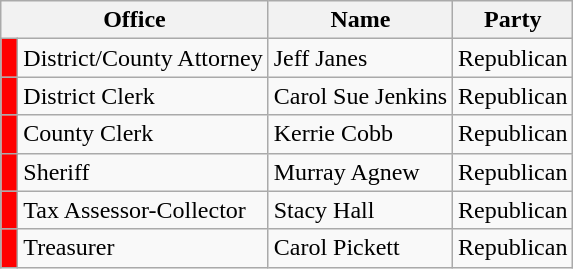<table class="wikitable">
<tr>
<th colspan="2">Office</th>
<th>Name</th>
<th>Party</th>
</tr>
<tr>
<td bgcolor="red"> </td>
<td>District/County Attorney</td>
<td>Jeff Janes</td>
<td>Republican</td>
</tr>
<tr>
<td bgcolor="red"> </td>
<td>District Clerk</td>
<td>Carol Sue Jenkins</td>
<td>Republican</td>
</tr>
<tr>
<td bgcolor="red"> </td>
<td>County Clerk</td>
<td>Kerrie Cobb</td>
<td>Republican</td>
</tr>
<tr>
<td bgcolor="red"> </td>
<td>Sheriff</td>
<td>Murray Agnew</td>
<td>Republican</td>
</tr>
<tr>
<td bgcolor="red"> </td>
<td>Tax Assessor-Collector</td>
<td>Stacy Hall</td>
<td>Republican</td>
</tr>
<tr>
<td bgcolor="red"> </td>
<td>Treasurer</td>
<td>Carol Pickett</td>
<td>Republican</td>
</tr>
</table>
